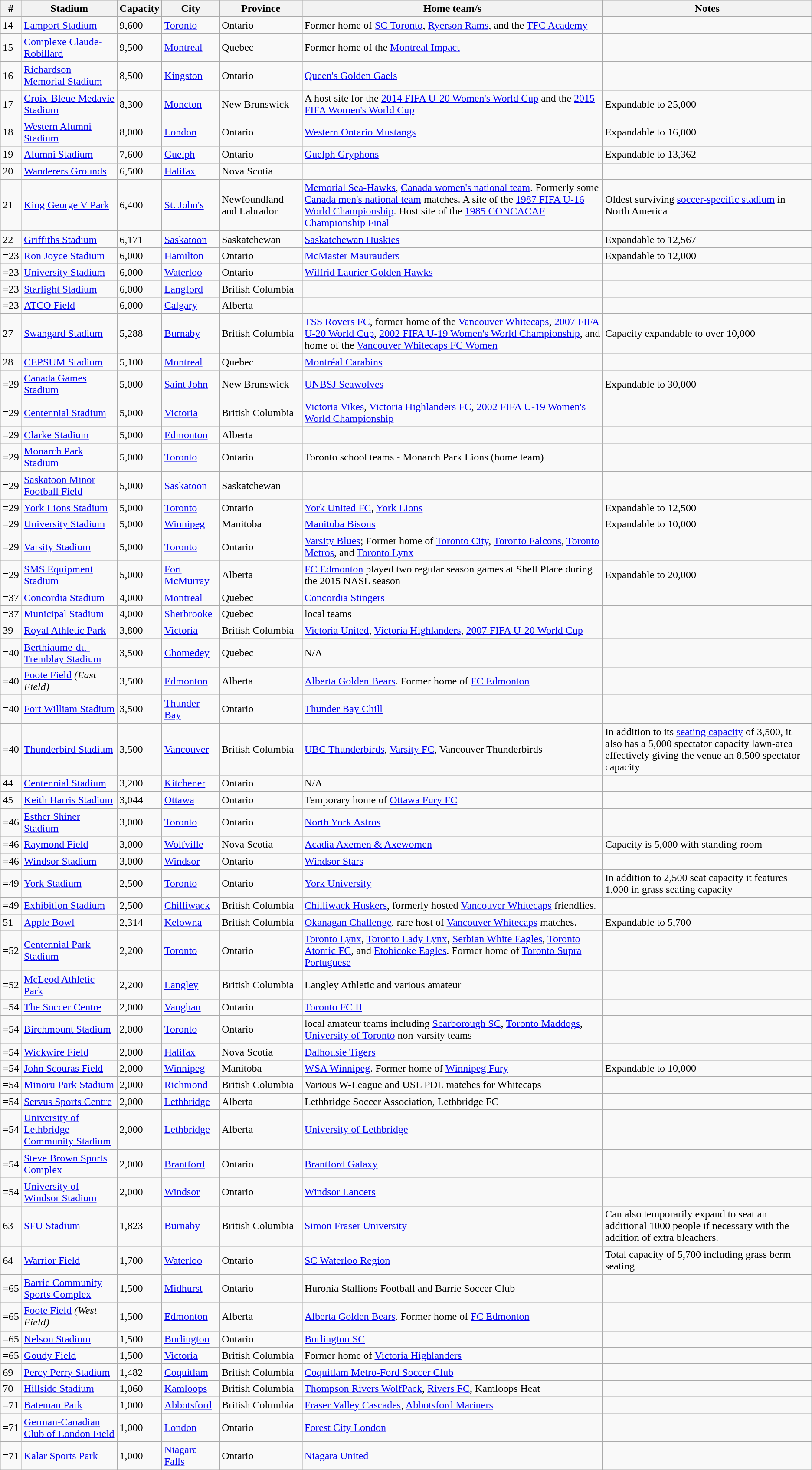<table class="wikitable sortable">
<tr>
<th>#</th>
<th>Stadium</th>
<th data-sort-type="number">Capacity</th>
<th>City</th>
<th>Province</th>
<th>Home team/s </th>
<th>Notes</th>
</tr>
<tr>
<td>14</td>
<td><a href='#'>Lamport Stadium</a></td>
<td>9,600</td>
<td><a href='#'>Toronto</a></td>
<td>Ontario</td>
<td>Former home of <a href='#'>SC Toronto</a>, <a href='#'>Ryerson Rams</a>, and the <a href='#'>TFC Academy</a></td>
<td></td>
</tr>
<tr>
<td>15</td>
<td><a href='#'>Complexe Claude-Robillard</a></td>
<td>9,500</td>
<td><a href='#'>Montreal</a></td>
<td>Quebec</td>
<td>Former home of the <a href='#'>Montreal Impact</a></td>
<td></td>
</tr>
<tr>
<td>16</td>
<td><a href='#'>Richardson Memorial Stadium</a></td>
<td>8,500</td>
<td><a href='#'>Kingston</a></td>
<td>Ontario</td>
<td><a href='#'>Queen's Golden Gaels</a></td>
<td></td>
</tr>
<tr>
<td>17</td>
<td><a href='#'>Croix-Bleue Medavie Stadium</a></td>
<td>8,300</td>
<td><a href='#'>Moncton</a></td>
<td>New Brunswick</td>
<td>A host site for the <a href='#'>2014 FIFA U-20 Women's World Cup</a> and the <a href='#'>2015 FIFA Women's World Cup</a></td>
<td>Expandable to 25,000</td>
</tr>
<tr>
<td>18</td>
<td><a href='#'>Western Alumni Stadium</a></td>
<td>8,000</td>
<td><a href='#'>London</a></td>
<td>Ontario</td>
<td><a href='#'>Western Ontario Mustangs</a></td>
<td>Expandable to 16,000</td>
</tr>
<tr>
<td>19</td>
<td><a href='#'>Alumni Stadium</a></td>
<td>7,600</td>
<td><a href='#'>Guelph</a></td>
<td>Ontario</td>
<td><a href='#'>Guelph Gryphons</a></td>
<td>Expandable to 13,362</td>
</tr>
<tr>
<td>20</td>
<td><a href='#'>Wanderers Grounds</a></td>
<td>6,500</td>
<td><a href='#'>Halifax</a></td>
<td>Nova Scotia</td>
<td></td>
<td></td>
</tr>
<tr>
<td>21</td>
<td><a href='#'>King George V Park</a></td>
<td>6,400</td>
<td><a href='#'>St. John's</a></td>
<td>Newfoundland and Labrador</td>
<td><a href='#'>Memorial Sea-Hawks</a>, <a href='#'>Canada women's national team</a>. Formerly some <a href='#'>Canada men's national team</a> matches. A site of the <a href='#'>1987 FIFA U-16 World Championship</a>. Host site of the <a href='#'>1985 CONCACAF Championship Final</a></td>
<td>Oldest surviving <a href='#'>soccer-specific stadium</a> in North America</td>
</tr>
<tr>
<td>22</td>
<td><a href='#'>Griffiths Stadium</a></td>
<td>6,171</td>
<td><a href='#'>Saskatoon</a></td>
<td>Saskatchewan</td>
<td><a href='#'>Saskatchewan Huskies</a></td>
<td>Expandable to 12,567</td>
</tr>
<tr>
<td>=23</td>
<td><a href='#'>Ron Joyce Stadium</a></td>
<td>6,000</td>
<td><a href='#'>Hamilton</a></td>
<td>Ontario</td>
<td><a href='#'>McMaster Maurauders</a></td>
<td>Expandable to 12,000</td>
</tr>
<tr>
<td>=23</td>
<td><a href='#'>University Stadium</a></td>
<td>6,000</td>
<td><a href='#'>Waterloo</a></td>
<td>Ontario</td>
<td><a href='#'>Wilfrid Laurier Golden Hawks</a></td>
<td></td>
</tr>
<tr>
<td>=23</td>
<td><a href='#'>Starlight Stadium</a></td>
<td>6,000</td>
<td><a href='#'>Langford</a></td>
<td>British Columbia</td>
<td></td>
<td></td>
</tr>
<tr>
<td>=23</td>
<td><a href='#'>ATCO Field</a></td>
<td>6,000</td>
<td><a href='#'>Calgary</a></td>
<td>Alberta</td>
<td></td>
<td></td>
</tr>
<tr>
<td>27</td>
<td><a href='#'>Swangard Stadium</a></td>
<td>5,288</td>
<td><a href='#'>Burnaby</a></td>
<td>British Columbia</td>
<td><a href='#'>TSS Rovers FC</a>, former home of the <a href='#'>Vancouver Whitecaps</a>, <a href='#'>2007 FIFA U-20 World Cup</a>, <a href='#'>2002 FIFA U-19 Women's World Championship</a>, and home of the <a href='#'>Vancouver Whitecaps FC Women</a></td>
<td>Capacity expandable to over 10,000</td>
</tr>
<tr>
<td>28</td>
<td><a href='#'>CEPSUM Stadium</a></td>
<td>5,100</td>
<td><a href='#'>Montreal</a></td>
<td>Quebec</td>
<td><a href='#'>Montréal Carabins</a></td>
<td></td>
</tr>
<tr>
<td>=29</td>
<td><a href='#'>Canada Games Stadium</a></td>
<td>5,000</td>
<td><a href='#'>Saint John</a></td>
<td>New Brunswick</td>
<td><a href='#'>UNBSJ Seawolves</a></td>
<td>Expandable to 30,000</td>
</tr>
<tr>
<td>=29</td>
<td><a href='#'>Centennial Stadium</a></td>
<td>5,000</td>
<td><a href='#'>Victoria</a></td>
<td>British Columbia</td>
<td><a href='#'>Victoria Vikes</a>, <a href='#'>Victoria Highlanders FC</a>, <a href='#'>2002 FIFA U-19 Women's World Championship</a></td>
<td></td>
</tr>
<tr>
<td>=29</td>
<td><a href='#'>Clarke Stadium</a></td>
<td>5,000</td>
<td><a href='#'>Edmonton</a></td>
<td>Alberta</td>
<td></td>
<td></td>
</tr>
<tr>
<td>=29</td>
<td><a href='#'>Monarch Park Stadium</a></td>
<td>5,000</td>
<td><a href='#'>Toronto</a></td>
<td>Ontario</td>
<td>Toronto school teams - Monarch Park Lions (home team)</td>
<td></td>
</tr>
<tr>
<td>=29</td>
<td><a href='#'>Saskatoon Minor Football Field</a></td>
<td>5,000</td>
<td><a href='#'>Saskatoon</a></td>
<td>Saskatchewan</td>
<td></td>
<td></td>
</tr>
<tr>
<td>=29</td>
<td><a href='#'>York Lions Stadium</a></td>
<td>5,000</td>
<td><a href='#'>Toronto</a></td>
<td>Ontario</td>
<td><a href='#'>York United FC</a>, <a href='#'>York Lions</a></td>
<td>Expandable to 12,500</td>
</tr>
<tr>
<td>=29</td>
<td><a href='#'>University Stadium</a></td>
<td>5,000</td>
<td><a href='#'>Winnipeg</a></td>
<td>Manitoba</td>
<td><a href='#'>Manitoba Bisons</a></td>
<td>Expandable to 10,000</td>
</tr>
<tr>
<td>=29</td>
<td><a href='#'>Varsity Stadium</a></td>
<td>5,000</td>
<td><a href='#'>Toronto</a></td>
<td>Ontario</td>
<td><a href='#'>Varsity Blues</a>; Former home of <a href='#'>Toronto City</a>, <a href='#'>Toronto Falcons</a>, <a href='#'>Toronto Metros</a>, and <a href='#'>Toronto Lynx</a></td>
<td></td>
</tr>
<tr>
<td>=29</td>
<td><a href='#'>SMS Equipment Stadium</a></td>
<td>5,000</td>
<td><a href='#'>Fort McMurray</a></td>
<td>Alberta</td>
<td><a href='#'>FC Edmonton</a> played two regular season games at Shell Place during the 2015 NASL season</td>
<td>Expandable to 20,000</td>
</tr>
<tr>
<td>=37</td>
<td><a href='#'>Concordia Stadium</a></td>
<td>4,000</td>
<td><a href='#'>Montreal</a></td>
<td>Quebec</td>
<td><a href='#'>Concordia Stingers</a></td>
<td></td>
</tr>
<tr>
<td>=37</td>
<td><a href='#'>Municipal Stadium</a></td>
<td>4,000</td>
<td><a href='#'>Sherbrooke</a></td>
<td>Quebec</td>
<td>local teams</td>
<td></td>
</tr>
<tr>
<td>39</td>
<td><a href='#'>Royal Athletic Park</a></td>
<td>3,800</td>
<td><a href='#'>Victoria</a></td>
<td>British Columbia</td>
<td><a href='#'>Victoria United</a>, <a href='#'>Victoria Highlanders</a>, <a href='#'>2007 FIFA U-20 World Cup</a></td>
<td></td>
</tr>
<tr>
<td>=40</td>
<td><a href='#'>Berthiaume-du-Tremblay Stadium</a></td>
<td>3,500</td>
<td><a href='#'>Chomedey</a></td>
<td>Quebec</td>
<td>N/A</td>
<td></td>
</tr>
<tr>
<td>=40</td>
<td><a href='#'>Foote Field</a> <em>(East Field)</em></td>
<td>3,500</td>
<td><a href='#'>Edmonton</a></td>
<td>Alberta</td>
<td><a href='#'>Alberta Golden Bears</a>. Former home of <a href='#'>FC Edmonton</a></td>
<td></td>
</tr>
<tr>
<td>=40</td>
<td><a href='#'>Fort William Stadium</a></td>
<td>3,500</td>
<td><a href='#'>Thunder Bay</a></td>
<td>Ontario</td>
<td><a href='#'>Thunder Bay Chill</a></td>
<td></td>
</tr>
<tr>
<td>=40</td>
<td><a href='#'>Thunderbird Stadium</a></td>
<td>3,500</td>
<td><a href='#'>Vancouver</a></td>
<td>British Columbia</td>
<td><a href='#'>UBC Thunderbirds</a>, <a href='#'>Varsity FC</a>, Vancouver Thunderbirds</td>
<td>In addition to its <a href='#'>seating capacity</a> of 3,500, it also has a 5,000 spectator capacity lawn-area effectively giving the venue an 8,500 spectator capacity</td>
</tr>
<tr>
<td>44</td>
<td><a href='#'>Centennial Stadium</a></td>
<td>3,200</td>
<td><a href='#'>Kitchener</a></td>
<td>Ontario</td>
<td>N/A</td>
<td></td>
</tr>
<tr>
<td>45</td>
<td><a href='#'>Keith Harris Stadium</a></td>
<td>3,044</td>
<td><a href='#'>Ottawa</a></td>
<td>Ontario</td>
<td>Temporary home of <a href='#'>Ottawa Fury FC</a></td>
<td></td>
</tr>
<tr>
<td>=46</td>
<td><a href='#'>Esther Shiner Stadium</a></td>
<td>3,000</td>
<td><a href='#'>Toronto</a></td>
<td>Ontario</td>
<td><a href='#'>North York Astros</a></td>
<td></td>
</tr>
<tr>
<td>=46</td>
<td><a href='#'>Raymond Field</a></td>
<td>3,000</td>
<td><a href='#'>Wolfville</a></td>
<td>Nova Scotia</td>
<td><a href='#'>Acadia Axemen & Axewomen</a></td>
<td>Capacity is 5,000 with standing-room</td>
</tr>
<tr>
<td>=46</td>
<td><a href='#'>Windsor Stadium</a></td>
<td>3,000</td>
<td><a href='#'>Windsor</a></td>
<td>Ontario</td>
<td><a href='#'>Windsor Stars</a></td>
<td></td>
</tr>
<tr>
<td>=49</td>
<td><a href='#'>York Stadium</a></td>
<td>2,500</td>
<td><a href='#'>Toronto</a></td>
<td>Ontario</td>
<td><a href='#'>York University</a></td>
<td>In addition to 2,500 seat capacity it features 1,000 in grass seating capacity</td>
</tr>
<tr>
<td>=49</td>
<td><a href='#'>Exhibition Stadium</a></td>
<td>2,500</td>
<td><a href='#'>Chilliwack</a></td>
<td>British Columbia</td>
<td><a href='#'>Chilliwack Huskers</a>, formerly hosted <a href='#'>Vancouver Whitecaps</a> friendlies.</td>
<td></td>
</tr>
<tr>
<td>51</td>
<td><a href='#'>Apple Bowl</a></td>
<td>2,314</td>
<td><a href='#'>Kelowna</a></td>
<td>British Columbia</td>
<td><a href='#'>Okanagan Challenge</a>, rare host of <a href='#'>Vancouver Whitecaps</a> matches.</td>
<td>Expandable to 5,700</td>
</tr>
<tr>
<td>=52</td>
<td><a href='#'>Centennial Park Stadium</a></td>
<td>2,200</td>
<td><a href='#'>Toronto</a></td>
<td>Ontario</td>
<td><a href='#'>Toronto Lynx</a>, <a href='#'>Toronto Lady Lynx</a>, <a href='#'>Serbian White Eagles</a>, <a href='#'>Toronto Atomic FC</a>, and <a href='#'>Etobicoke Eagles</a>. Former home of <a href='#'>Toronto Supra Portuguese</a></td>
<td></td>
</tr>
<tr>
<td>=52</td>
<td><a href='#'>McLeod Athletic Park</a></td>
<td>2,200</td>
<td><a href='#'>Langley</a></td>
<td>British Columbia</td>
<td>Langley Athletic and various amateur</td>
<td></td>
</tr>
<tr ||>
<td>=54</td>
<td><a href='#'>The Soccer Centre</a></td>
<td>2,000</td>
<td><a href='#'>Vaughan</a></td>
<td>Ontario</td>
<td><a href='#'>Toronto FC II</a></td>
<td></td>
</tr>
<tr>
<td>=54</td>
<td><a href='#'>Birchmount Stadium</a></td>
<td>2,000</td>
<td><a href='#'>Toronto</a></td>
<td>Ontario</td>
<td>local amateur teams including <a href='#'>Scarborough SC</a>, <a href='#'>Toronto Maddogs</a>, <a href='#'>University of Toronto</a> non-varsity teams</td>
<td></td>
</tr>
<tr>
<td>=54</td>
<td><a href='#'>Wickwire Field</a></td>
<td>2,000</td>
<td><a href='#'>Halifax</a></td>
<td>Nova Scotia</td>
<td><a href='#'>Dalhousie Tigers</a></td>
<td></td>
</tr>
<tr>
<td>=54</td>
<td><a href='#'>John Scouras Field</a></td>
<td>2,000</td>
<td><a href='#'>Winnipeg</a></td>
<td>Manitoba</td>
<td><a href='#'>WSA Winnipeg</a>. Former home of <a href='#'>Winnipeg Fury</a></td>
<td>Expandable to 10,000</td>
</tr>
<tr>
<td>=54</td>
<td><a href='#'>Minoru Park Stadium</a></td>
<td>2,000</td>
<td><a href='#'>Richmond</a></td>
<td>British Columbia</td>
<td>Various W-League and USL PDL matches for Whitecaps</td>
<td></td>
</tr>
<tr>
<td>=54</td>
<td><a href='#'>Servus Sports Centre</a></td>
<td>2,000</td>
<td><a href='#'>Lethbridge</a></td>
<td>Alberta</td>
<td>Lethbridge Soccer Association, Lethbridge FC</td>
<td></td>
</tr>
<tr>
<td>=54</td>
<td><a href='#'>University of Lethbridge Community Stadium</a></td>
<td>2,000</td>
<td><a href='#'>Lethbridge</a></td>
<td>Alberta</td>
<td><a href='#'>University of Lethbridge</a></td>
<td></td>
</tr>
<tr>
<td>=54</td>
<td><a href='#'>Steve Brown Sports Complex</a></td>
<td>2,000</td>
<td><a href='#'>Brantford</a></td>
<td>Ontario</td>
<td><a href='#'>Brantford Galaxy</a></td>
<td></td>
</tr>
<tr>
<td>=54</td>
<td><a href='#'>University of Windsor Stadium</a></td>
<td>2,000</td>
<td><a href='#'>Windsor</a></td>
<td>Ontario</td>
<td><a href='#'>Windsor Lancers</a></td>
<td></td>
</tr>
<tr>
<td>63</td>
<td><a href='#'>SFU Stadium</a></td>
<td>1,823</td>
<td><a href='#'>Burnaby</a></td>
<td>British Columbia</td>
<td><a href='#'>Simon Fraser University</a></td>
<td>Can also temporarily expand to seat an additional 1000 people if necessary with the addition of extra bleachers.</td>
</tr>
<tr>
<td>64</td>
<td><a href='#'>Warrior Field</a></td>
<td>1,700</td>
<td><a href='#'>Waterloo</a></td>
<td>Ontario</td>
<td><a href='#'>SC Waterloo Region</a></td>
<td>Total capacity of 5,700 including grass berm seating</td>
</tr>
<tr>
<td>=65</td>
<td><a href='#'>Barrie Community Sports Complex</a></td>
<td>1,500</td>
<td><a href='#'>Midhurst</a></td>
<td>Ontario</td>
<td>Huronia Stallions Football and Barrie Soccer Club</td>
<td></td>
</tr>
<tr>
<td>=65</td>
<td><a href='#'>Foote Field</a> <em>(West Field)</em></td>
<td>1,500</td>
<td><a href='#'>Edmonton</a></td>
<td>Alberta</td>
<td><a href='#'>Alberta Golden Bears</a>. Former home of <a href='#'>FC Edmonton</a></td>
<td></td>
</tr>
<tr>
<td>=65</td>
<td><a href='#'>Nelson Stadium</a></td>
<td>1,500</td>
<td><a href='#'>Burlington</a></td>
<td>Ontario</td>
<td><a href='#'>Burlington SC</a></td>
<td></td>
</tr>
<tr>
<td>=65</td>
<td><a href='#'>Goudy Field</a></td>
<td>1,500</td>
<td><a href='#'>Victoria</a></td>
<td>British Columbia</td>
<td>Former home of <a href='#'>Victoria Highlanders</a></td>
<td></td>
</tr>
<tr>
<td>69</td>
<td><a href='#'>Percy Perry Stadium</a></td>
<td>1,482</td>
<td><a href='#'>Coquitlam</a></td>
<td>British Columbia</td>
<td><a href='#'>Coquitlam Metro-Ford Soccer Club</a></td>
<td></td>
</tr>
<tr>
<td>70</td>
<td><a href='#'>Hillside Stadium</a></td>
<td>1,060</td>
<td><a href='#'>Kamloops</a></td>
<td>British Columbia</td>
<td><a href='#'>Thompson Rivers WolfPack</a>, <a href='#'>Rivers FC</a>, Kamloops Heat</td>
<td></td>
</tr>
<tr>
<td>=71</td>
<td><a href='#'>Bateman Park</a></td>
<td>1,000</td>
<td><a href='#'>Abbotsford</a></td>
<td>British Columbia</td>
<td><a href='#'>Fraser Valley Cascades</a>, <a href='#'>Abbotsford Mariners</a></td>
<td></td>
</tr>
<tr>
<td>=71</td>
<td><a href='#'>German-Canadian Club of London Field</a></td>
<td>1,000</td>
<td><a href='#'>London</a></td>
<td>Ontario</td>
<td><a href='#'>Forest City London</a></td>
<td></td>
</tr>
<tr>
<td>=71</td>
<td><a href='#'>Kalar Sports Park</a></td>
<td>1,000</td>
<td><a href='#'>Niagara Falls</a></td>
<td>Ontario</td>
<td><a href='#'>Niagara United</a></td>
<td></td>
</tr>
</table>
